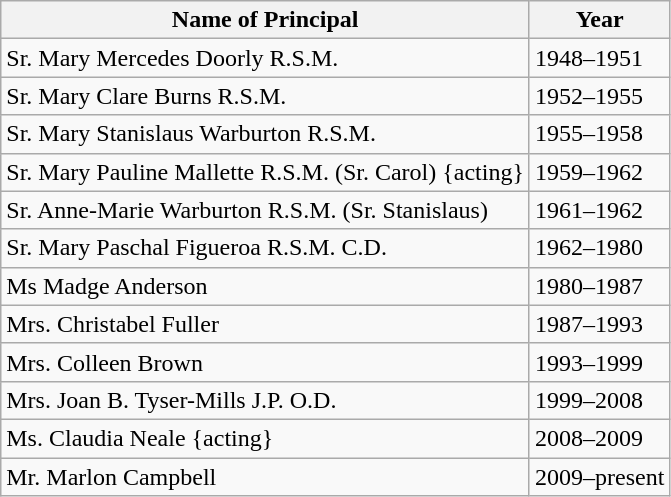<table class="wikitable collapsible collapsed">
<tr>
<th>Name of Principal</th>
<th>Year</th>
</tr>
<tr>
<td>Sr. Mary Mercedes Doorly R.S.M.</td>
<td>1948–1951</td>
</tr>
<tr>
<td>Sr. Mary Clare Burns R.S.M.</td>
<td>1952–1955</td>
</tr>
<tr>
<td>Sr. Mary Stanislaus Warburton R.S.M.</td>
<td>1955–1958</td>
</tr>
<tr>
<td>Sr. Mary Pauline Mallette R.S.M. (Sr. Carol) {acting}</td>
<td>1959–1962</td>
</tr>
<tr>
<td>Sr. Anne-Marie Warburton R.S.M. (Sr. Stanislaus)</td>
<td>1961–1962</td>
</tr>
<tr>
<td>Sr. Mary Paschal Figueroa R.S.M. C.D.</td>
<td>1962–1980</td>
</tr>
<tr>
<td>Ms Madge Anderson</td>
<td>1980–1987</td>
</tr>
<tr>
<td>Mrs. Christabel Fuller</td>
<td>1987–1993</td>
</tr>
<tr>
<td>Mrs. Colleen Brown</td>
<td>1993–1999</td>
</tr>
<tr>
<td>Mrs. Joan B. Tyser-Mills J.P. O.D.</td>
<td>1999–2008</td>
</tr>
<tr>
<td>Ms. Claudia Neale {acting}</td>
<td>2008–2009</td>
</tr>
<tr>
<td>Mr. Marlon Campbell</td>
<td>2009–present</td>
</tr>
</table>
